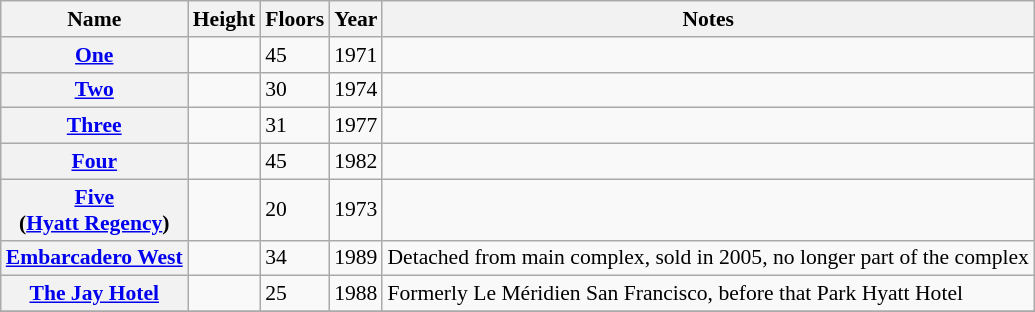<table class="wikitable sortable" style="font-size:90%;text-align:left;">
<tr>
<th>Name</th>
<th>Height</th>
<th>Floors</th>
<th>Year</th>
<th class="unsortable">Notes</th>
</tr>
<tr>
<th><a href='#'>One</a></th>
<td></td>
<td>45</td>
<td>1971</td>
<td></td>
</tr>
<tr>
<th><a href='#'>Two</a></th>
<td></td>
<td>30</td>
<td>1974</td>
<td></td>
</tr>
<tr>
<th><a href='#'>Three</a></th>
<td></td>
<td>31</td>
<td>1977</td>
<td></td>
</tr>
<tr>
<th><a href='#'>Four</a></th>
<td></td>
<td>45</td>
<td>1982</td>
<td></td>
</tr>
<tr>
<th><a href='#'>Five</a><br>(<a href='#'>Hyatt Regency</a>)</th>
<td></td>
<td>20</td>
<td>1973</td>
<td></td>
</tr>
<tr>
<th><a href='#'>Embarcadero West</a></th>
<td></td>
<td>34</td>
<td>1989</td>
<td>Detached from main complex, sold in 2005, no longer part of the complex</td>
</tr>
<tr>
<th><a href='#'>The Jay Hotel</a></th>
<td></td>
<td>25</td>
<td>1988</td>
<td>Formerly Le Méridien San Francisco, before that Park Hyatt Hotel</td>
</tr>
<tr>
</tr>
</table>
